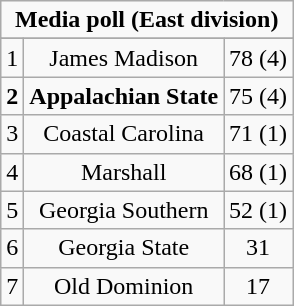<table class="wikitable" style="display: inline-table;">
<tr>
<td align="center" Colspan="3"><strong>Media poll (East division)</strong></td>
</tr>
<tr align="center">
</tr>
<tr align="center">
<td>1</td>
<td>James Madison</td>
<td>78 (4)</td>
</tr>
<tr align="center">
<td><strong>2</strong></td>
<td><strong>Appalachian State</strong></td>
<td>75 (4)</td>
</tr>
<tr align="center">
<td>3</td>
<td>Coastal Carolina</td>
<td>71 (1)</td>
</tr>
<tr align="center">
<td>4</td>
<td>Marshall</td>
<td>68 (1)</td>
</tr>
<tr align="center">
<td>5</td>
<td>Georgia Southern</td>
<td>52 (1)</td>
</tr>
<tr align="center">
<td>6</td>
<td>Georgia State</td>
<td>31</td>
</tr>
<tr align="center">
<td>7</td>
<td>Old Dominion</td>
<td>17</td>
</tr>
</table>
